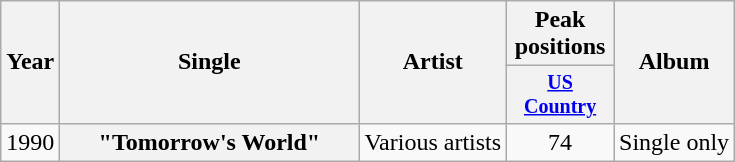<table class="wikitable plainrowheaders" style="text-align:center;">
<tr>
<th rowspan="2">Year</th>
<th rowspan="2" style="width:12em;">Single</th>
<th rowspan="2">Artist</th>
<th colspan="1">Peak positions</th>
<th rowspan="2">Album</th>
</tr>
<tr style="font-size:smaller;">
<th width="65"><a href='#'>US Country</a></th>
</tr>
<tr>
<td>1990</td>
<th scope="row">"Tomorrow's World"</th>
<td>Various artists</td>
<td>74</td>
<td align="left">Single only</td>
</tr>
</table>
